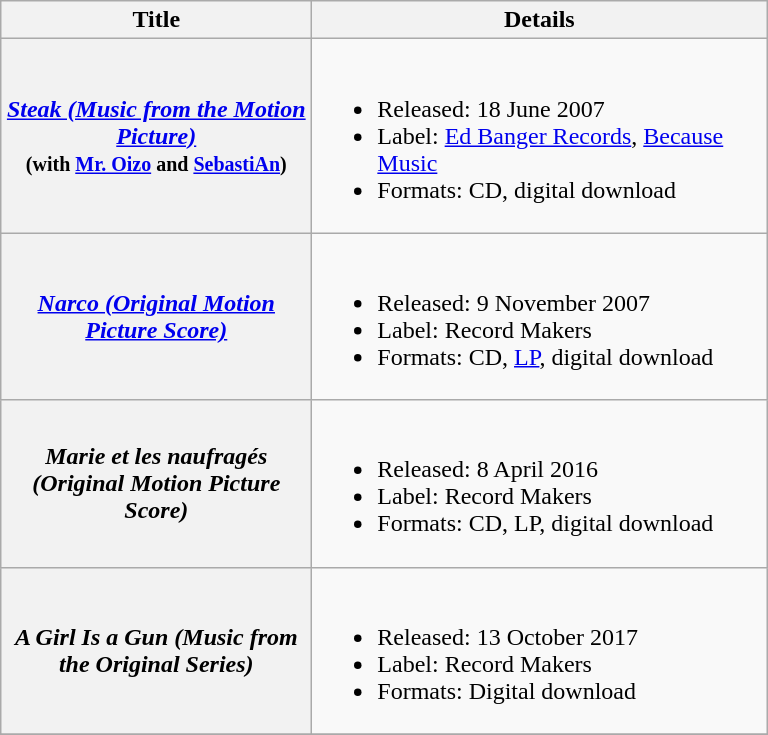<table class="wikitable plainrowheaders">
<tr>
<th style="width:200px;">Title</th>
<th scope="col" style="width:18.5em;">Details</th>
</tr>
<tr>
<th scope="row"><em><a href='#'>Steak (Music from the Motion Picture)</a></em><br><small>(with <a href='#'>Mr. Oizo</a> and <a href='#'>SebastiAn</a>)</small></th>
<td><br><ul><li>Released: 18 June 2007</li><li>Label: <a href='#'>Ed Banger Records</a>, <a href='#'>Because Music</a></li><li>Formats: CD, digital download</li></ul></td>
</tr>
<tr>
<th scope="row"><em><a href='#'>Narco (Original Motion Picture Score)</a></em></th>
<td><br><ul><li>Released: 9 November 2007</li><li>Label: Record Makers</li><li>Formats: CD, <a href='#'>LP</a>, digital download</li></ul></td>
</tr>
<tr>
<th scope="row"><em>Marie et les naufragés (Original Motion Picture Score)</em></th>
<td><br><ul><li>Released: 8 April 2016</li><li>Label: Record Makers</li><li>Formats: CD, LP, digital download</li></ul></td>
</tr>
<tr>
<th scope="row"><em>A Girl Is a Gun (Music from the Original Series)</em></th>
<td><br><ul><li>Released: 13 October 2017</li><li>Label: Record Makers</li><li>Formats: Digital download</li></ul></td>
</tr>
<tr>
</tr>
</table>
